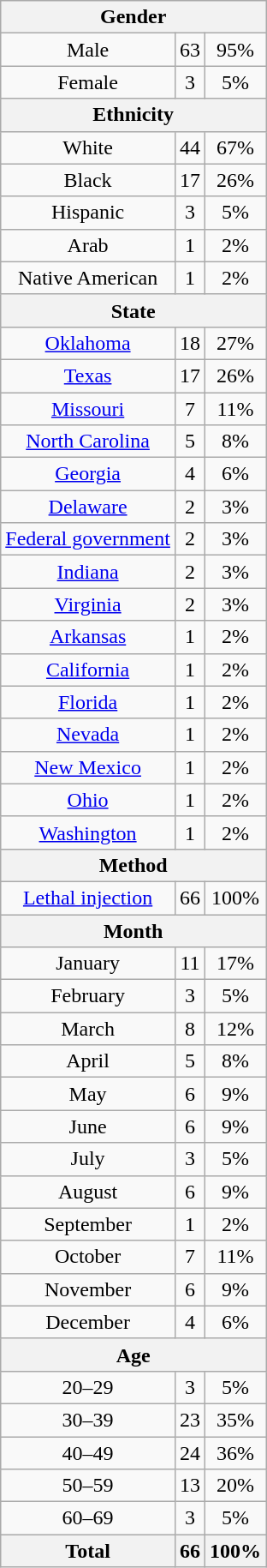<table class="wikitable" style="text-align:center;">
<tr>
<th colspan="3">Gender</th>
</tr>
<tr>
<td>Male</td>
<td>63</td>
<td>95%</td>
</tr>
<tr>
<td>Female</td>
<td>3</td>
<td>5%</td>
</tr>
<tr>
<th colspan="3">Ethnicity</th>
</tr>
<tr>
<td>White</td>
<td>44</td>
<td>67%</td>
</tr>
<tr>
<td>Black</td>
<td>17</td>
<td>26%</td>
</tr>
<tr>
<td>Hispanic</td>
<td>3</td>
<td>5%</td>
</tr>
<tr>
<td>Arab</td>
<td>1</td>
<td>2%</td>
</tr>
<tr>
<td>Native American</td>
<td>1</td>
<td>2%</td>
</tr>
<tr>
<th colspan="3">State</th>
</tr>
<tr>
<td><a href='#'>Oklahoma</a></td>
<td>18</td>
<td>27%</td>
</tr>
<tr>
<td><a href='#'>Texas</a></td>
<td>17</td>
<td>26%</td>
</tr>
<tr>
<td><a href='#'>Missouri</a></td>
<td>7</td>
<td>11%</td>
</tr>
<tr>
<td><a href='#'>North Carolina</a></td>
<td>5</td>
<td>8%</td>
</tr>
<tr>
<td><a href='#'>Georgia</a></td>
<td>4</td>
<td>6%</td>
</tr>
<tr>
<td><a href='#'>Delaware</a></td>
<td>2</td>
<td>3%</td>
</tr>
<tr>
<td><a href='#'>Federal government</a></td>
<td>2</td>
<td>3%</td>
</tr>
<tr>
<td><a href='#'>Indiana</a></td>
<td>2</td>
<td>3%</td>
</tr>
<tr>
<td><a href='#'>Virginia</a></td>
<td>2</td>
<td>3%</td>
</tr>
<tr>
<td><a href='#'>Arkansas</a></td>
<td>1</td>
<td>2%</td>
</tr>
<tr>
<td><a href='#'>California</a></td>
<td>1</td>
<td>2%</td>
</tr>
<tr>
<td><a href='#'>Florida</a></td>
<td>1</td>
<td>2%</td>
</tr>
<tr>
<td><a href='#'>Nevada</a></td>
<td>1</td>
<td>2%</td>
</tr>
<tr>
<td><a href='#'>New Mexico</a></td>
<td>1</td>
<td>2%</td>
</tr>
<tr>
<td><a href='#'>Ohio</a></td>
<td>1</td>
<td>2%</td>
</tr>
<tr>
<td><a href='#'>Washington</a></td>
<td>1</td>
<td>2%</td>
</tr>
<tr>
<th colspan="3">Method</th>
</tr>
<tr>
<td><a href='#'>Lethal injection</a></td>
<td>66</td>
<td>100%</td>
</tr>
<tr>
<th colspan="3">Month</th>
</tr>
<tr>
<td>January</td>
<td>11</td>
<td>17%</td>
</tr>
<tr>
<td>February</td>
<td>3</td>
<td>5%</td>
</tr>
<tr>
<td>March</td>
<td>8</td>
<td>12%</td>
</tr>
<tr>
<td>April</td>
<td>5</td>
<td>8%</td>
</tr>
<tr>
<td>May</td>
<td>6</td>
<td>9%</td>
</tr>
<tr>
<td>June</td>
<td>6</td>
<td>9%</td>
</tr>
<tr>
<td>July</td>
<td>3</td>
<td>5%</td>
</tr>
<tr>
<td>August</td>
<td>6</td>
<td>9%</td>
</tr>
<tr>
<td>September</td>
<td>1</td>
<td>2%</td>
</tr>
<tr>
<td>October</td>
<td>7</td>
<td>11%</td>
</tr>
<tr>
<td>November</td>
<td>6</td>
<td>9%</td>
</tr>
<tr>
<td>December</td>
<td>4</td>
<td>6%</td>
</tr>
<tr>
<th colspan="3">Age</th>
</tr>
<tr>
<td>20–29</td>
<td>3</td>
<td>5%</td>
</tr>
<tr>
<td>30–39</td>
<td>23</td>
<td>35%</td>
</tr>
<tr>
<td>40–49</td>
<td>24</td>
<td>36%</td>
</tr>
<tr>
<td>50–59</td>
<td>13</td>
<td>20%</td>
</tr>
<tr>
<td>60–69</td>
<td>3</td>
<td>5%</td>
</tr>
<tr>
<th>Total</th>
<th>66</th>
<th>100%</th>
</tr>
</table>
